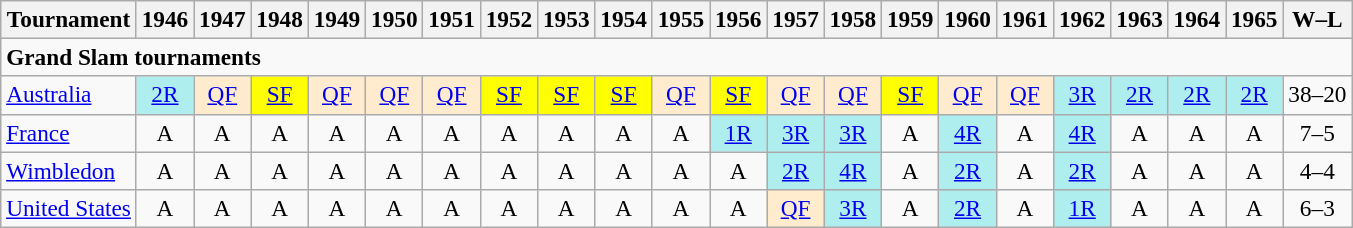<table class=wikitable style=text-align:center;font-size:97%>
<tr>
<th>Tournament</th>
<th>1946</th>
<th>1947</th>
<th>1948</th>
<th>1949</th>
<th>1950</th>
<th>1951</th>
<th>1952</th>
<th>1953</th>
<th>1954</th>
<th>1955</th>
<th>1956</th>
<th>1957</th>
<th>1958</th>
<th>1959</th>
<th>1960</th>
<th>1961</th>
<th>1962</th>
<th>1963</th>
<th>1964</th>
<th>1965</th>
<th>W–L</th>
</tr>
<tr>
<td colspan=25 align=left><strong>Grand Slam tournaments</strong></td>
</tr>
<tr>
<td align=left><a href='#'>Australia</a></td>
<td bgcolor=afeeee><a href='#'>2R</a></td>
<td bgcolor=ffebcd><a href='#'>QF</a></td>
<td bgcolor=yellow><a href='#'>SF</a></td>
<td bgcolor=ffebcd><a href='#'>QF</a></td>
<td bgcolor=ffebcd><a href='#'>QF</a></td>
<td bgcolor=ffebcd><a href='#'>QF</a></td>
<td bgcolor=yellow><a href='#'>SF</a></td>
<td bgcolor=yellow><a href='#'>SF</a></td>
<td bgcolor=yellow><a href='#'>SF</a></td>
<td bgcolor=ffebcd><a href='#'>QF</a></td>
<td bgcolor=yellow><a href='#'>SF</a></td>
<td bgcolor=ffebcd><a href='#'>QF</a></td>
<td bgcolor=ffebcd><a href='#'>QF</a></td>
<td bgcolor=yellow><a href='#'>SF</a></td>
<td bgcolor=ffebcd><a href='#'>QF</a></td>
<td bgcolor=ffebcd><a href='#'>QF</a></td>
<td bgcolor=afeeee><a href='#'>3R</a></td>
<td bgcolor=afeeee><a href='#'>2R</a></td>
<td bgcolor=afeeee><a href='#'>2R</a></td>
<td bgcolor=afeeee><a href='#'>2R</a></td>
<td>38–20</td>
</tr>
<tr>
<td align=left><a href='#'>France</a></td>
<td>A</td>
<td>A</td>
<td>A</td>
<td>A</td>
<td>A</td>
<td>A</td>
<td>A</td>
<td>A</td>
<td>A</td>
<td>A</td>
<td bgcolor=afeeee><a href='#'>1R</a></td>
<td bgcolor=afeeee><a href='#'>3R</a></td>
<td bgcolor=afeeee><a href='#'>3R</a></td>
<td>A</td>
<td bgcolor=afeeee><a href='#'>4R</a></td>
<td>A</td>
<td bgcolor=afeeee><a href='#'>4R</a></td>
<td>A</td>
<td>A</td>
<td>A</td>
<td>7–5</td>
</tr>
<tr>
<td align=left><a href='#'>Wimbledon</a></td>
<td>A</td>
<td>A</td>
<td>A</td>
<td>A</td>
<td>A</td>
<td>A</td>
<td>A</td>
<td>A</td>
<td>A</td>
<td>A</td>
<td>A</td>
<td bgcolor=afeeee><a href='#'>2R</a></td>
<td bgcolor=afeeee><a href='#'>4R</a></td>
<td>A</td>
<td bgcolor=afeeee><a href='#'>2R</a></td>
<td>A</td>
<td bgcolor=afeeee><a href='#'>2R</a></td>
<td>A</td>
<td>A</td>
<td>A</td>
<td>4–4</td>
</tr>
<tr>
<td align=left><a href='#'>United States</a></td>
<td>A</td>
<td>A</td>
<td>A</td>
<td>A</td>
<td>A</td>
<td>A</td>
<td>A</td>
<td>A</td>
<td>A</td>
<td>A</td>
<td>A</td>
<td bgcolor=ffebcd><a href='#'>QF</a></td>
<td bgcolor=afeeee><a href='#'>3R</a></td>
<td>A</td>
<td bgcolor=afeeee><a href='#'>2R</a></td>
<td>A</td>
<td bgcolor=afeeee><a href='#'>1R</a></td>
<td>A</td>
<td>A</td>
<td>A</td>
<td>6–3</td>
</tr>
</table>
